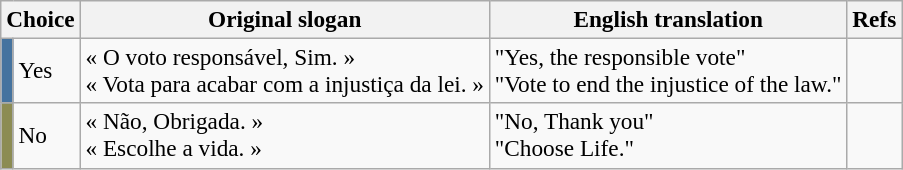<table class="wikitable" style="font-size:97%; text-align:left;">
<tr>
<th style="text-align:left;" colspan="2">Choice</th>
<th>Original slogan</th>
<th>English translation</th>
<th>Refs</th>
</tr>
<tr>
<td width="1" style="color:inherit;background:#45739f"></td>
<td>Yes</td>
<td>« O voto responsável, Sim. »<br>« Vota para acabar com a injustiça da lei. »</td>
<td>"Yes, the responsible vote"<br>"Vote to end the injustice of the law."</td>
<td></td>
</tr>
<tr>
<td style="color:inherit;background:#8c8c53"></td>
<td>No</td>
<td>« Não, Obrigada. »<br> « Escolhe a vida. »</td>
<td>"No, Thank you"<br>"Choose Life."</td>
<td></td>
</tr>
</table>
